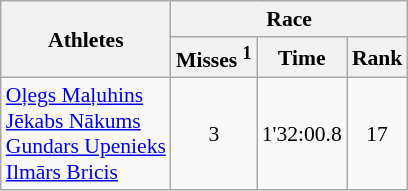<table class="wikitable" border="1" style="font-size:90%">
<tr>
<th rowspan=2>Athletes</th>
<th colspan=3>Race</th>
</tr>
<tr>
<th>Misses <sup>1</sup></th>
<th>Time</th>
<th>Rank</th>
</tr>
<tr>
<td><a href='#'>Oļegs Maļuhins</a><br><a href='#'>Jēkabs Nākums</a><br><a href='#'>Gundars Upenieks</a><br><a href='#'>Ilmārs Bricis</a></td>
<td align=center>3</td>
<td align=center>1'32:00.8</td>
<td align=center>17</td>
</tr>
</table>
